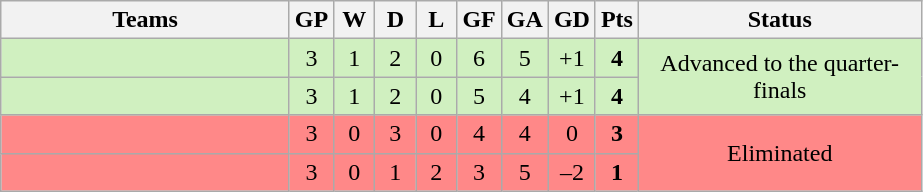<table class=wikitable style="text-align:center">
<tr>
<th width=185>Teams</th>
<th width=20>GP</th>
<th width=20>W</th>
<th width=20>D</th>
<th width=20>L</th>
<th width=20>GF</th>
<th width=20>GA</th>
<th width=20>GD</th>
<th width=20>Pts</th>
<th width=181>Status</th>
</tr>
<tr bgcolor="#D0F0C0">
<td style="text-align:left;"></td>
<td>3</td>
<td>1</td>
<td>2</td>
<td>0</td>
<td>6</td>
<td>5</td>
<td>+1</td>
<td><strong>4</strong></td>
<td rowspan=2>Advanced to the quarter-finals</td>
</tr>
<tr bgcolor="#D0F0C0">
<td style="text-align:left;"></td>
<td>3</td>
<td>1</td>
<td>2</td>
<td>0</td>
<td>5</td>
<td>4</td>
<td>+1</td>
<td><strong>4</strong></td>
</tr>
<tr bgcolor=#FF8888>
<td style="text-align:left;"></td>
<td>3</td>
<td>0</td>
<td>3</td>
<td>0</td>
<td>4</td>
<td>4</td>
<td>0</td>
<td><strong>3</strong></td>
<td rowspan=2>Eliminated</td>
</tr>
<tr bgcolor=#FF8888>
<td style="text-align:left;"></td>
<td>3</td>
<td>0</td>
<td>1</td>
<td>2</td>
<td>3</td>
<td>5</td>
<td>–2</td>
<td><strong>1</strong></td>
</tr>
</table>
